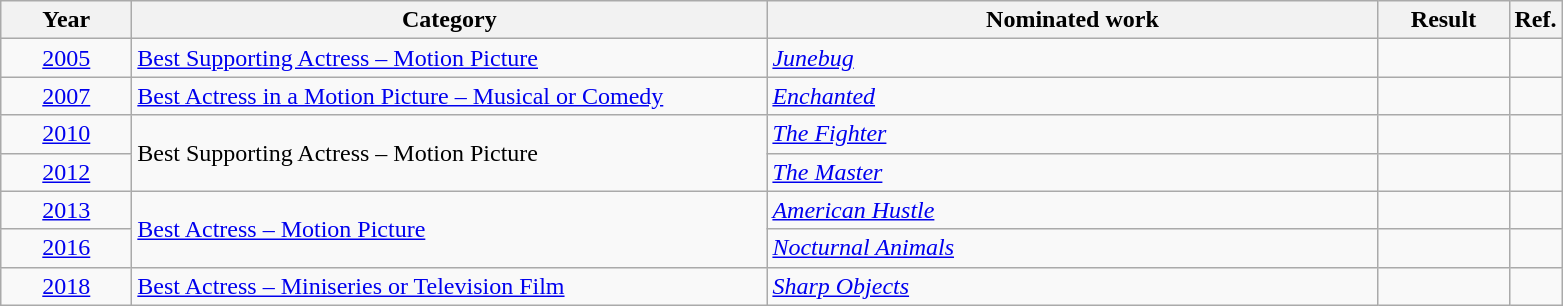<table class=wikitable>
<tr>
<th scope="col" style="width:5em;">Year</th>
<th scope="col" style="width:26em;">Category</th>
<th scope="col" style="width:25em;">Nominated work</th>
<th scope="col" style="width:5em;">Result</th>
<th>Ref.</th>
</tr>
<tr>
<td style="text-align:center;"><a href='#'>2005</a></td>
<td><a href='#'>Best Supporting Actress – Motion Picture</a></td>
<td><em><a href='#'>Junebug</a></em></td>
<td></td>
<td style="text-align:center;"></td>
</tr>
<tr>
<td style="text-align:center;"><a href='#'>2007</a></td>
<td><a href='#'>Best Actress in a Motion Picture – Musical or Comedy</a></td>
<td><em><a href='#'>Enchanted</a></em></td>
<td></td>
<td style="text-align:center;"></td>
</tr>
<tr>
<td style="text-align:center;"><a href='#'>2010</a></td>
<td rowspan="2">Best Supporting Actress – Motion Picture</td>
<td><em><a href='#'>The Fighter</a></em></td>
<td></td>
<td style="text-align:center;"></td>
</tr>
<tr>
<td style="text-align:center;"><a href='#'>2012</a></td>
<td><em><a href='#'>The Master</a></em></td>
<td></td>
<td style="text-align:center;"></td>
</tr>
<tr>
<td style="text-align:center;"><a href='#'>2013</a></td>
<td rowspan="2"><a href='#'>Best Actress – Motion Picture</a></td>
<td><em><a href='#'>American Hustle</a></em></td>
<td></td>
<td style="text-align:center;"></td>
</tr>
<tr>
<td style="text-align:center;"><a href='#'>2016</a></td>
<td><em><a href='#'>Nocturnal Animals</a></em></td>
<td></td>
<td style="text-align:center;"></td>
</tr>
<tr>
<td style="text-align:center;"><a href='#'>2018</a></td>
<td><a href='#'>Best Actress – Miniseries or Television Film</a></td>
<td><em><a href='#'>Sharp Objects</a></em></td>
<td></td>
<td style="text-align:center;"></td>
</tr>
</table>
